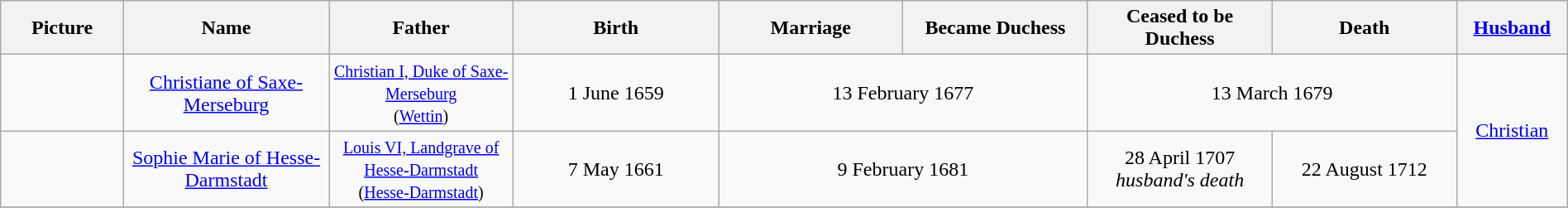<table width=100% class="wikitable">
<tr>
<th width = "6%">Picture</th>
<th width = "10%">Name</th>
<th width = "9%">Father</th>
<th width = "10%">Birth</th>
<th width = "9%">Marriage</th>
<th width = "9%">Became Duchess</th>
<th width = "9%">Ceased to be Duchess</th>
<th width = "9%">Death</th>
<th width = "5%"><a href='#'>Husband</a></th>
</tr>
<tr>
<td align="center"></td>
<td align="center"><a href='#'>Christiane of Saxe-Merseburg</a></td>
<td align="center"><small><a href='#'>Christian I, Duke of Saxe-Merseburg</a><br>(<a href='#'>Wettin</a>)</small></td>
<td align="center">1 June 1659</td>
<td align="center" colspan="2">13 February 1677</td>
<td align="center" colspan="2">13 March 1679</td>
<td align="center" rowspan="2"><a href='#'>Christian</a></td>
</tr>
<tr>
<td align="center"></td>
<td align="center"><a href='#'>Sophie Marie of Hesse-Darmstadt</a></td>
<td align="center"><small><a href='#'>Louis VI, Landgrave of Hesse-Darmstadt</a><br>(<a href='#'>Hesse-Darmstadt</a>)</small></td>
<td align="center">7 May 1661</td>
<td align="center" colspan="2">9 February 1681</td>
<td align="center">28 April 1707<br><em>husband's death</em></td>
<td align="center">22 August 1712</td>
</tr>
<tr>
</tr>
</table>
